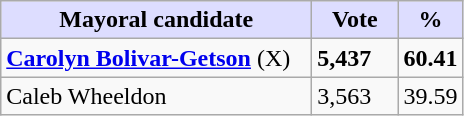<table class="wikitable">
<tr>
<th style="background:#ddf; width:200px;">Mayoral candidate</th>
<th style="background:#ddf; width:50px;">Vote</th>
<th style="background:#ddf; width:30px;">%</th>
</tr>
<tr>
<td><strong><a href='#'>Carolyn Bolivar-Getson</a></strong> (X)</td>
<td><strong>5,437</strong></td>
<td><strong>60.41</strong></td>
</tr>
<tr>
<td>Caleb Wheeldon</td>
<td>3,563</td>
<td>39.59</td>
</tr>
</table>
